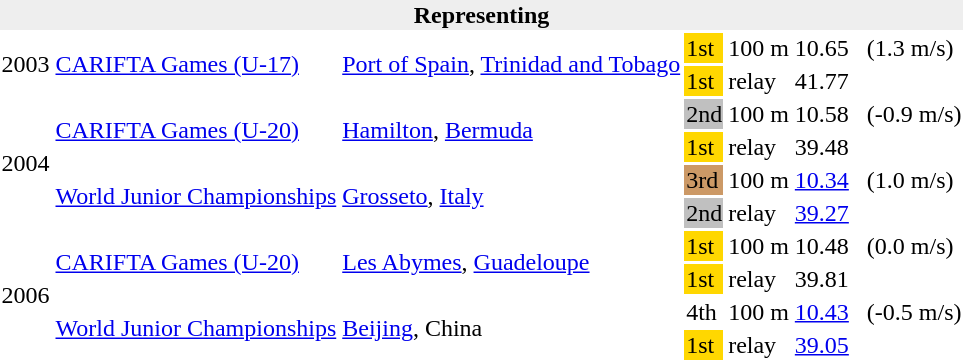<table>
<tr>
<th bgcolor="#eeeeee" colspan="6">Representing </th>
</tr>
<tr>
<td rowspan = "2">2003</td>
<td rowspan = "2"><a href='#'>CARIFTA Games (U-17)</a></td>
<td rowspan = "2"><a href='#'>Port of Spain</a>, <a href='#'>Trinidad and Tobago</a></td>
<td bgcolor=gold>1st</td>
<td>100 m</td>
<td>10.65   (1.3 m/s)</td>
</tr>
<tr>
<td bgcolor=gold>1st</td>
<td> relay</td>
<td>41.77</td>
</tr>
<tr>
<td rowspan = "4">2004</td>
<td rowspan = "2"><a href='#'>CARIFTA Games (U-20)</a></td>
<td rowspan = "2"><a href='#'>Hamilton</a>, <a href='#'>Bermuda</a></td>
<td bgcolor=silver>2nd</td>
<td>100 m</td>
<td>10.58   (-0.9 m/s)</td>
</tr>
<tr>
<td bgcolor=gold>1st</td>
<td> relay</td>
<td>39.48</td>
</tr>
<tr>
<td rowspan = "2"><a href='#'>World Junior Championships</a></td>
<td rowspan = "2"><a href='#'>Grosseto</a>, <a href='#'>Italy</a></td>
<td bgcolor=cc9966>3rd</td>
<td>100 m</td>
<td><a href='#'>10.34</a>   (1.0 m/s)</td>
</tr>
<tr>
<td bgcolor=silver>2nd</td>
<td> relay</td>
<td><a href='#'>39.27</a></td>
</tr>
<tr>
<td rowspan = "4">2006</td>
<td rowspan = "2"><a href='#'>CARIFTA Games (U-20)</a></td>
<td rowspan = "2"><a href='#'>Les Abymes</a>, <a href='#'>Guadeloupe</a></td>
<td bgcolor=gold>1st</td>
<td>100 m</td>
<td>10.48   (0.0 m/s)</td>
</tr>
<tr>
<td bgcolor=gold>1st</td>
<td> relay</td>
<td>39.81</td>
</tr>
<tr>
<td rowspan = "2"><a href='#'>World Junior Championships</a></td>
<td rowspan = "2"><a href='#'>Beijing</a>, China</td>
<td>4th</td>
<td>100 m</td>
<td><a href='#'>10.43</a>   (-0.5 m/s)</td>
</tr>
<tr>
<td bgcolor=gold>1st</td>
<td> relay</td>
<td><a href='#'>39.05</a></td>
</tr>
</table>
